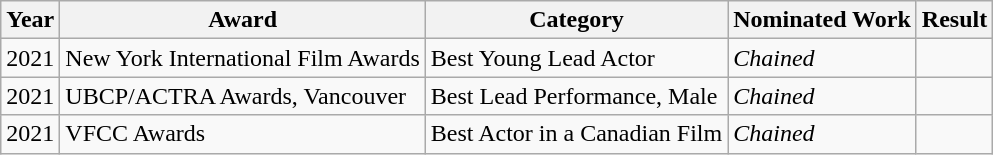<table class="wikitable">
<tr>
<th>Year</th>
<th>Award</th>
<th>Category</th>
<th>Nominated Work</th>
<th>Result</th>
</tr>
<tr>
<td>2021</td>
<td>New York International Film Awards</td>
<td>Best Young Lead Actor</td>
<td><em>Chained</em></td>
<td></td>
</tr>
<tr>
<td>2021</td>
<td>UBCP/ACTRA Awards, Vancouver</td>
<td>Best Lead Performance, Male</td>
<td><em>Chained</em></td>
<td></td>
</tr>
<tr>
<td>2021</td>
<td>VFCC Awards</td>
<td>Best Actor                 in a Canadian Film</td>
<td><em>Chained</em></td>
<td></td>
</tr>
</table>
